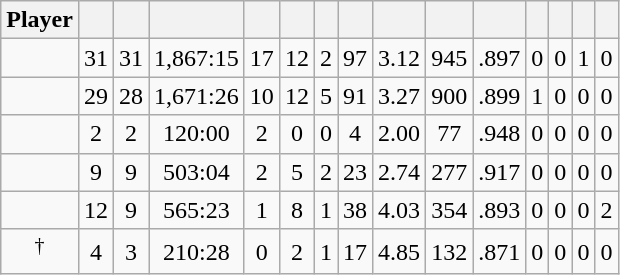<table class="wikitable sortable" style="text-align:center;">
<tr>
<th>Player</th>
<th></th>
<th></th>
<th></th>
<th></th>
<th></th>
<th></th>
<th></th>
<th></th>
<th></th>
<th></th>
<th></th>
<th></th>
<th></th>
<th></th>
</tr>
<tr>
<td></td>
<td>31</td>
<td>31</td>
<td>1,867:15</td>
<td>17</td>
<td>12</td>
<td>2</td>
<td>97</td>
<td>3.12</td>
<td>945</td>
<td>.897</td>
<td>0</td>
<td>0</td>
<td>1</td>
<td>0</td>
</tr>
<tr>
<td></td>
<td>29</td>
<td>28</td>
<td>1,671:26</td>
<td>10</td>
<td>12</td>
<td>5</td>
<td>91</td>
<td>3.27</td>
<td>900</td>
<td>.899</td>
<td>1</td>
<td>0</td>
<td>0</td>
<td>0</td>
</tr>
<tr>
<td></td>
<td>2</td>
<td>2</td>
<td>120:00</td>
<td>2</td>
<td>0</td>
<td>0</td>
<td>4</td>
<td>2.00</td>
<td>77</td>
<td>.948</td>
<td>0</td>
<td>0</td>
<td>0</td>
<td>0</td>
</tr>
<tr>
<td></td>
<td>9</td>
<td>9</td>
<td>503:04</td>
<td>2</td>
<td>5</td>
<td>2</td>
<td>23</td>
<td>2.74</td>
<td>277</td>
<td>.917</td>
<td>0</td>
<td>0</td>
<td>0</td>
<td>0</td>
</tr>
<tr>
<td></td>
<td>12</td>
<td>9</td>
<td>565:23</td>
<td>1</td>
<td>8</td>
<td>1</td>
<td>38</td>
<td>4.03</td>
<td>354</td>
<td>.893</td>
<td>0</td>
<td>0</td>
<td>0</td>
<td>2</td>
</tr>
<tr>
<td><sup>†</sup></td>
<td>4</td>
<td>3</td>
<td>210:28</td>
<td>0</td>
<td>2</td>
<td>1</td>
<td>17</td>
<td>4.85</td>
<td>132</td>
<td>.871</td>
<td>0</td>
<td>0</td>
<td>0</td>
<td>0</td>
</tr>
</table>
